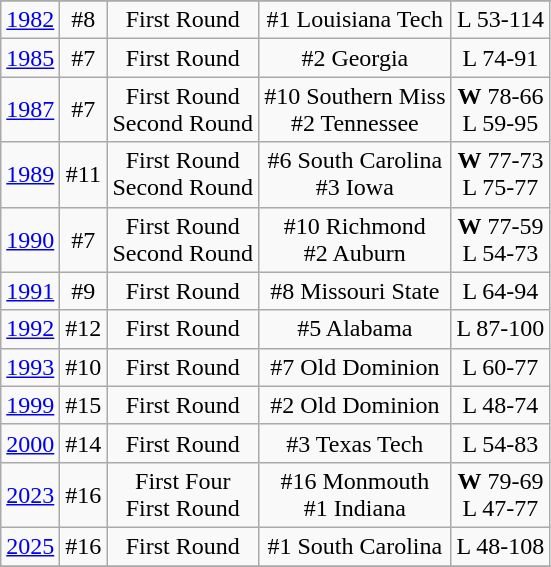<table class="wikitable" style="text-align:center">
<tr>
</tr>
<tr>
<td rowspan=1><a href='#'>1982</a></td>
<td>#8</td>
<td>First Round</td>
<td>#1 Louisiana Tech</td>
<td>L 53-114</td>
</tr>
<tr style="text-align:center;">
<td rowspan=1><a href='#'>1985</a></td>
<td>#7</td>
<td>First Round</td>
<td>#2 Georgia</td>
<td>L 74-91</td>
</tr>
<tr style="text-align:center;">
<td rowspan=1><a href='#'>1987</a></td>
<td>#7</td>
<td>First Round<br>Second Round</td>
<td>#10 Southern Miss<br>#2 Tennessee</td>
<td><strong>W</strong> 78-66<br>L 59-95</td>
</tr>
<tr style="text-align:center;">
<td rowspan=1><a href='#'>1989</a></td>
<td>#11</td>
<td>First Round<br>Second Round</td>
<td>#6 South Carolina<br>#3 Iowa</td>
<td><strong>W</strong> 77-73<br>L 75-77</td>
</tr>
<tr style="text-align:center;">
<td rowspan=1><a href='#'>1990</a></td>
<td>#7</td>
<td>First Round<br>Second Round</td>
<td>#10 Richmond<br>#2 Auburn</td>
<td><strong>W</strong> 77-59<br>L 54-73</td>
</tr>
<tr style="text-align:center;">
<td rowspan=1><a href='#'>1991</a></td>
<td>#9</td>
<td>First Round</td>
<td>#8 Missouri State</td>
<td>L 64-94</td>
</tr>
<tr style="text-align:center;">
<td rowspan=1><a href='#'>1992</a></td>
<td>#12</td>
<td>First Round</td>
<td>#5 Alabama</td>
<td>L 87-100</td>
</tr>
<tr style="text-align:center;">
<td rowspan=1><a href='#'>1993</a></td>
<td>#10</td>
<td>First Round</td>
<td>#7 Old Dominion</td>
<td>L 60-77</td>
</tr>
<tr style="text-align:center;">
<td rowspan=1><a href='#'>1999</a></td>
<td>#15</td>
<td>First Round</td>
<td>#2 Old Dominion</td>
<td>L 48-74</td>
</tr>
<tr style="text-align:center;">
<td rowspan=1><a href='#'>2000</a></td>
<td>#14</td>
<td>First Round</td>
<td>#3 Texas Tech</td>
<td>L 54-83</td>
</tr>
<tr style="text-align:center;">
<td rowspan=1><a href='#'>2023</a></td>
<td>#16</td>
<td>First Four<br>First Round</td>
<td>#16 Monmouth<br>#1 Indiana</td>
<td><strong>W</strong> 79-69<br>L 47-77</td>
</tr>
<tr style="text-align:center;">
<td rowspan=1><a href='#'>2025</a></td>
<td>#16</td>
<td>First Round</td>
<td>#1 South Carolina</td>
<td>L 48-108</td>
</tr>
<tr style="text-align:center;">
</tr>
</table>
